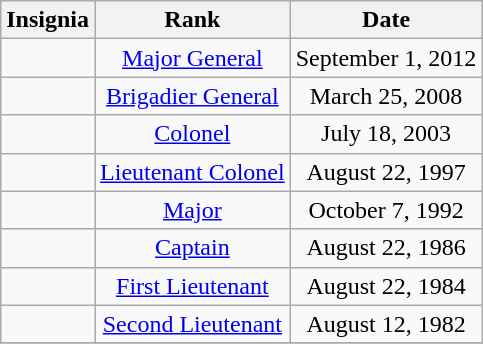<table class="wikitable">
<tr>
<th>Insignia</th>
<th>Rank</th>
<th>Date</th>
</tr>
<tr style="text-align:center;">
<td></td>
<td><a href='#'>Major General</a></td>
<td>September 1, 2012</td>
</tr>
<tr style="text-align:center;">
<td></td>
<td><a href='#'>Brigadier General</a></td>
<td>March 25, 2008</td>
</tr>
<tr style="text-align:center;">
<td></td>
<td><a href='#'>Colonel</a></td>
<td>July 18, 2003</td>
</tr>
<tr style="text-align:center;">
<td></td>
<td><a href='#'>Lieutenant Colonel</a></td>
<td>August 22, 1997</td>
</tr>
<tr style="text-align:center;">
<td></td>
<td><a href='#'>Major</a></td>
<td>October 7, 1992</td>
</tr>
<tr style="text-align:center;">
<td></td>
<td><a href='#'>Captain</a></td>
<td>August 22, 1986</td>
</tr>
<tr style="text-align:center;">
<td></td>
<td><a href='#'>First Lieutenant</a></td>
<td>August 22, 1984</td>
</tr>
<tr style="text-align:center;">
<td></td>
<td><a href='#'>Second Lieutenant</a></td>
<td>August 12, 1982</td>
</tr>
<tr>
</tr>
</table>
